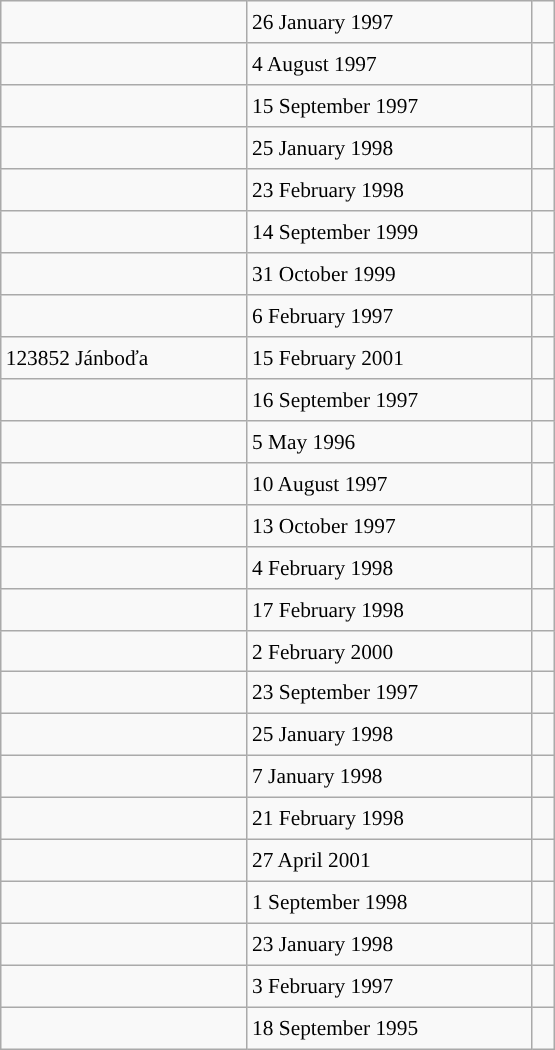<table class="wikitable" style="font-size: 89%; float: left; width: 26em; margin-right: 1em; height: 700px;">
<tr>
<td></td>
<td>26 January 1997</td>
<td> </td>
</tr>
<tr>
<td></td>
<td>4 August 1997</td>
<td> </td>
</tr>
<tr>
<td></td>
<td>15 September 1997</td>
<td> </td>
</tr>
<tr>
<td></td>
<td>25 January 1998</td>
<td></td>
</tr>
<tr>
<td></td>
<td>23 February 1998</td>
<td> </td>
</tr>
<tr>
<td></td>
<td>14 September 1999</td>
<td> </td>
</tr>
<tr>
<td></td>
<td>31 October 1999</td>
<td> </td>
</tr>
<tr>
<td></td>
<td>6 February 1997</td>
<td> </td>
</tr>
<tr>
<td>123852 Jánboďa</td>
<td>15 February 2001</td>
<td> </td>
</tr>
<tr>
<td></td>
<td>16 September 1997</td>
<td> </td>
</tr>
<tr>
<td></td>
<td>5 May 1996</td>
<td> </td>
</tr>
<tr>
<td></td>
<td>10 August 1997</td>
<td> </td>
</tr>
<tr>
<td></td>
<td>13 October 1997</td>
<td> </td>
</tr>
<tr>
<td></td>
<td>4 February 1998</td>
<td> </td>
</tr>
<tr>
<td></td>
<td>17 February 1998</td>
<td> </td>
</tr>
<tr>
<td></td>
<td>2 February 2000</td>
<td> </td>
</tr>
<tr>
<td></td>
<td>23 September 1997</td>
<td> </td>
</tr>
<tr>
<td></td>
<td>25 January 1998</td>
<td></td>
</tr>
<tr>
<td></td>
<td>7 January 1998</td>
<td> </td>
</tr>
<tr>
<td></td>
<td>21 February 1998</td>
<td> </td>
</tr>
<tr>
<td></td>
<td>27 April 2001</td>
<td> </td>
</tr>
<tr>
<td></td>
<td>1 September 1998</td>
<td> </td>
</tr>
<tr>
<td></td>
<td>23 January 1998</td>
<td></td>
</tr>
<tr>
<td></td>
<td>3 February 1997</td>
<td> </td>
</tr>
<tr>
<td></td>
<td>18 September 1995</td>
<td></td>
</tr>
</table>
